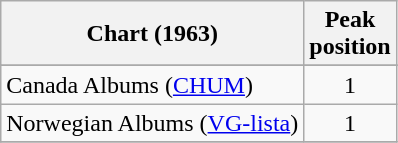<table class="wikitable">
<tr>
<th scope="col">Chart (1963)</th>
<th scope="col">Peak<br>position</th>
</tr>
<tr>
</tr>
<tr>
<td>Canada Albums (<a href='#'>CHUM</a>)</td>
<td align=center>1</td>
</tr>
<tr>
<td>Norwegian Albums (<a href='#'>VG-lista</a>)</td>
<td align=center>1</td>
</tr>
<tr>
</tr>
</table>
